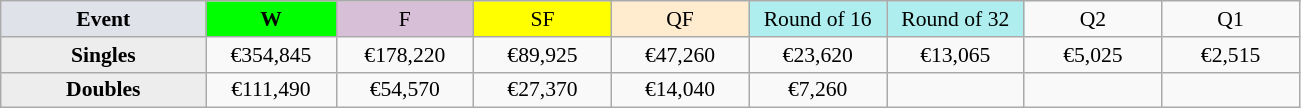<table class=wikitable style=font-size:90%;text-align:center>
<tr>
<td width=130 bgcolor=dfe2e9><strong>Event</strong></td>
<td width=80 bgcolor=lime><strong>W</strong></td>
<td width=85 bgcolor=thistle>F</td>
<td width=85 bgcolor=ffff00>SF</td>
<td width=85 bgcolor=ffebcd>QF</td>
<td width=85 bgcolor=afeeee>Round of 16</td>
<td width=85 bgcolor=afeeee>Round of 32</td>
<td width=85>Q2</td>
<td width=85>Q1</td>
</tr>
<tr>
<th style=background:#ededed>Singles</th>
<td>€354,845</td>
<td>€178,220</td>
<td>€89,925</td>
<td>€47,260</td>
<td>€23,620</td>
<td>€13,065</td>
<td>€5,025</td>
<td>€2,515</td>
</tr>
<tr>
<th style=background:#ededed>Doubles</th>
<td>€111,490</td>
<td>€54,570</td>
<td>€27,370</td>
<td>€14,040</td>
<td>€7,260</td>
<td></td>
<td></td>
<td></td>
</tr>
</table>
